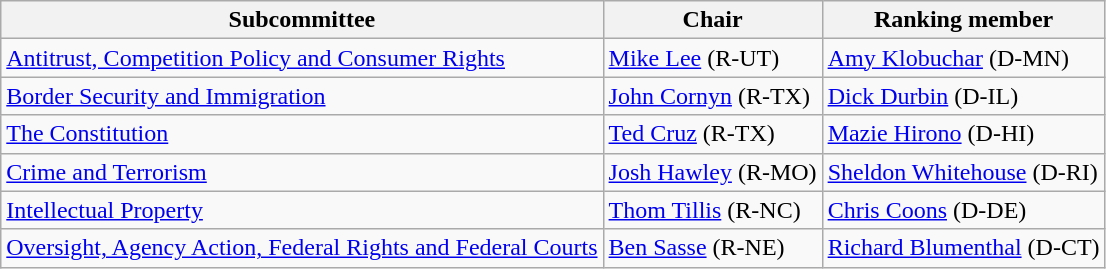<table class="wikitable">
<tr>
<th>Subcommittee</th>
<th>Chair</th>
<th>Ranking member</th>
</tr>
<tr>
<td><a href='#'>Antitrust, Competition Policy and Consumer Rights</a></td>
<td><a href='#'>Mike Lee</a> (R-UT)</td>
<td><a href='#'>Amy Klobuchar</a> (D-MN)</td>
</tr>
<tr>
<td><a href='#'>Border Security and Immigration</a></td>
<td><a href='#'>John Cornyn</a> (R-TX)</td>
<td><a href='#'>Dick Durbin</a> (D-IL)</td>
</tr>
<tr>
<td><a href='#'>The Constitution</a></td>
<td><a href='#'>Ted Cruz</a> (R-TX)</td>
<td><a href='#'>Mazie Hirono</a> (D-HI)</td>
</tr>
<tr>
<td><a href='#'>Crime and Terrorism</a></td>
<td><a href='#'>Josh Hawley</a> (R-MO)</td>
<td><a href='#'>Sheldon Whitehouse</a> (D-RI)</td>
</tr>
<tr>
<td><a href='#'>Intellectual Property</a></td>
<td><a href='#'>Thom Tillis</a> (R-NC)</td>
<td><a href='#'>Chris Coons</a> (D-DE)</td>
</tr>
<tr>
<td><a href='#'>Oversight, Agency Action, Federal Rights and Federal Courts</a></td>
<td><a href='#'>Ben Sasse</a> (R-NE)</td>
<td><a href='#'>Richard Blumenthal</a> (D-CT)</td>
</tr>
</table>
